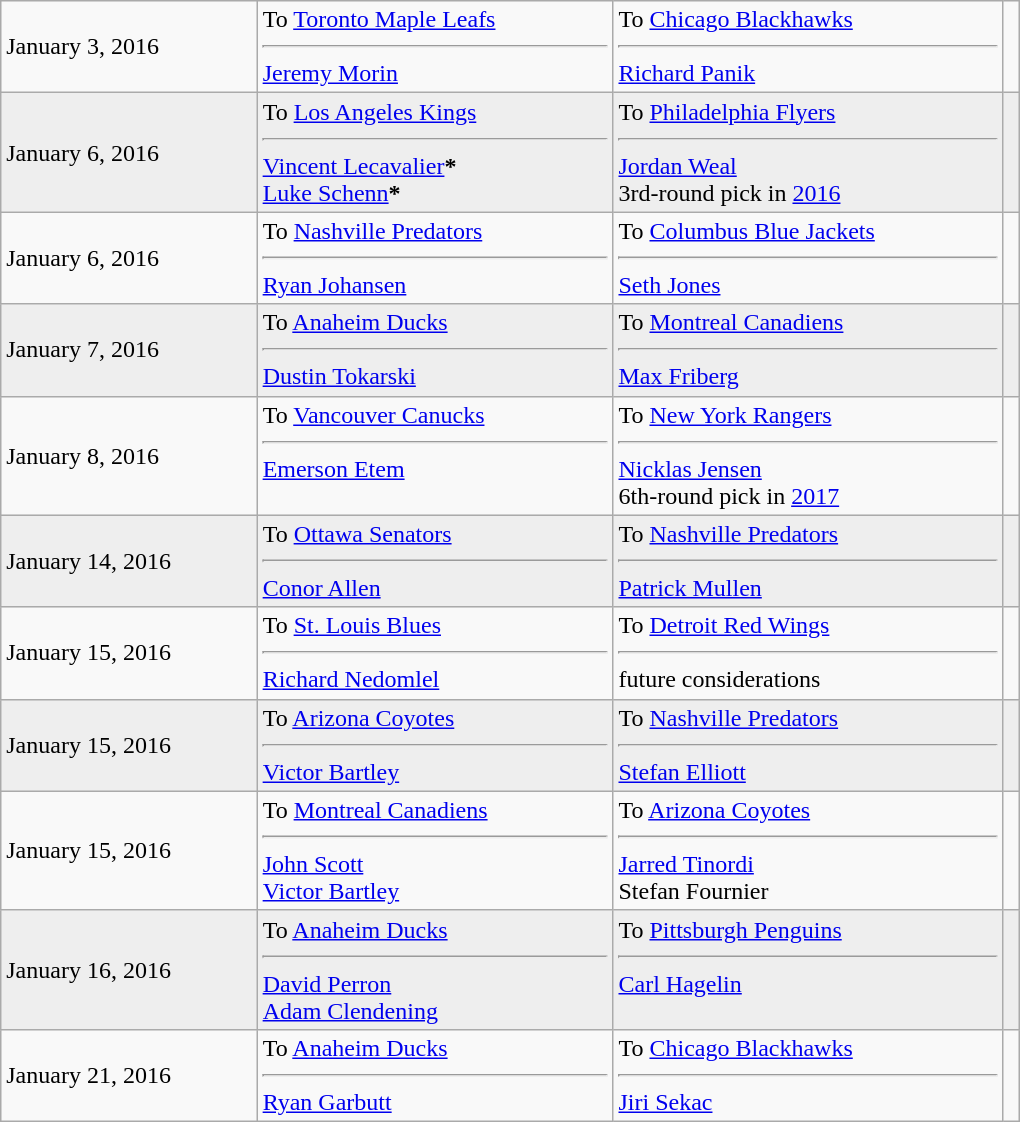<table class="wikitable" style="border:1px solid #999999; width:680px;">
<tr>
<td>January 3, 2016</td>
<td valign="top">To <a href='#'>Toronto Maple Leafs</a><hr> <a href='#'>Jeremy Morin</a></td>
<td valign="top">To <a href='#'>Chicago Blackhawks</a><hr> <a href='#'>Richard Panik</a></td>
<td></td>
</tr>
<tr bgcolor="eeeeee">
<td>January 6, 2016</td>
<td valign="top">To <a href='#'>Los Angeles Kings</a><hr> <a href='#'>Vincent Lecavalier</a><span><strong>*</strong></span><br><a href='#'>Luke Schenn</a><span><strong>*</strong></span></td>
<td valign="top">To <a href='#'>Philadelphia Flyers</a><hr> <a href='#'>Jordan Weal</a><br>3rd-round pick in <a href='#'>2016</a></td>
<td></td>
</tr>
<tr>
<td>January 6, 2016</td>
<td valign="top">To <a href='#'>Nashville Predators</a><hr> <a href='#'>Ryan Johansen</a></td>
<td valign="top">To <a href='#'>Columbus Blue Jackets</a><hr> <a href='#'>Seth Jones</a></td>
<td></td>
</tr>
<tr bgcolor="eeeeee">
<td>January 7, 2016</td>
<td valign="top">To <a href='#'>Anaheim Ducks</a><hr> <a href='#'>Dustin Tokarski</a></td>
<td valign="top">To <a href='#'>Montreal Canadiens</a><hr> <a href='#'>Max Friberg</a></td>
<td></td>
</tr>
<tr>
<td>January 8, 2016</td>
<td valign="top">To <a href='#'>Vancouver Canucks</a><hr> <a href='#'>Emerson Etem</a></td>
<td valign="top">To <a href='#'>New York Rangers</a><hr> <a href='#'>Nicklas Jensen</a><br>6th-round pick in <a href='#'>2017</a></td>
<td></td>
</tr>
<tr bgcolor="eeeeee">
<td>January 14, 2016</td>
<td valign="top">To <a href='#'>Ottawa Senators</a><hr> <a href='#'>Conor Allen</a></td>
<td valign="top">To <a href='#'>Nashville Predators</a><hr> <a href='#'>Patrick Mullen</a></td>
<td></td>
</tr>
<tr>
<td>January 15, 2016</td>
<td valign="top">To <a href='#'>St. Louis Blues</a><hr> <a href='#'>Richard Nedomlel</a></td>
<td valign="top">To <a href='#'>Detroit Red Wings</a><hr> future considerations</td>
<td></td>
</tr>
<tr bgcolor="eeeeee">
<td>January 15, 2016</td>
<td valign="top">To <a href='#'>Arizona Coyotes</a><hr> <a href='#'>Victor Bartley</a></td>
<td valign="top">To <a href='#'>Nashville Predators</a><hr> <a href='#'>Stefan Elliott</a></td>
<td></td>
</tr>
<tr>
<td>January 15, 2016</td>
<td valign="top">To <a href='#'>Montreal Canadiens</a><hr> <a href='#'>John Scott</a><br><a href='#'>Victor Bartley</a></td>
<td valign="top">To <a href='#'>Arizona Coyotes</a><hr> <a href='#'>Jarred Tinordi</a><br>Stefan Fournier</td>
<td></td>
</tr>
<tr bgcolor="eeeeee">
<td>January 16, 2016</td>
<td valign="top">To <a href='#'>Anaheim Ducks</a><hr> <a href='#'>David Perron</a><br><a href='#'>Adam Clendening</a></td>
<td valign="top">To <a href='#'>Pittsburgh Penguins</a><hr> <a href='#'>Carl Hagelin</a></td>
<td></td>
</tr>
<tr>
<td>January 21, 2016</td>
<td valign="top">To <a href='#'>Anaheim Ducks</a><hr> <a href='#'>Ryan Garbutt</a></td>
<td valign="top">To <a href='#'>Chicago Blackhawks</a><hr> <a href='#'>Jiri Sekac</a></td>
<td></td>
</tr>
</table>
